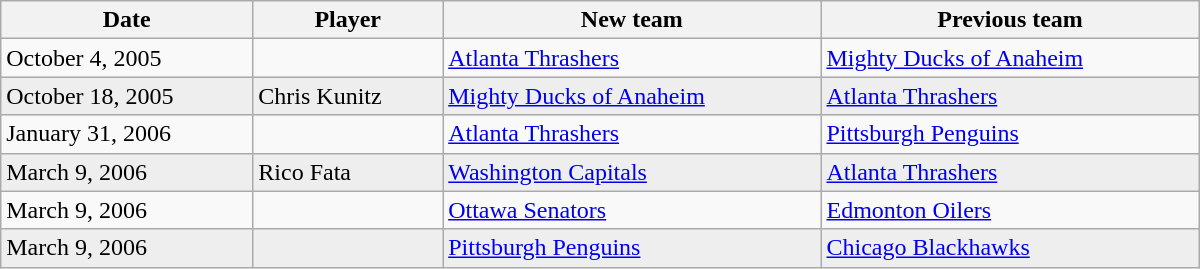<table class="wikitable sortable" style="border:1px solid #999999; width:800px;">
<tr>
<th>Date</th>
<th>Player</th>
<th>New team</th>
<th>Previous team</th>
</tr>
<tr>
<td>October 4, 2005</td>
<td></td>
<td><a href='#'>Atlanta Thrashers</a></td>
<td><a href='#'>Mighty Ducks of Anaheim</a></td>
</tr>
<tr bgcolor="#eeeeee">
<td>October 18, 2005</td>
<td>Chris Kunitz</td>
<td><a href='#'>Mighty Ducks of Anaheim</a></td>
<td><a href='#'>Atlanta Thrashers</a></td>
</tr>
<tr>
<td>January 31, 2006</td>
<td></td>
<td><a href='#'>Atlanta Thrashers</a></td>
<td><a href='#'>Pittsburgh Penguins</a></td>
</tr>
<tr bgcolor="#eeeeee">
<td>March 9, 2006</td>
<td>Rico Fata</td>
<td><a href='#'>Washington Capitals</a></td>
<td><a href='#'>Atlanta Thrashers</a></td>
</tr>
<tr>
<td>March 9, 2006</td>
<td></td>
<td><a href='#'>Ottawa Senators</a></td>
<td><a href='#'>Edmonton Oilers</a></td>
</tr>
<tr bgcolor="#eeeeee">
<td>March 9, 2006</td>
<td></td>
<td><a href='#'>Pittsburgh Penguins</a></td>
<td><a href='#'>Chicago Blackhawks</a></td>
</tr>
</table>
